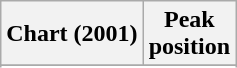<table class="wikitable sortable">
<tr>
<th align="left">Chart (2001)</th>
<th align="center">Peak<br>position</th>
</tr>
<tr>
</tr>
<tr>
</tr>
</table>
